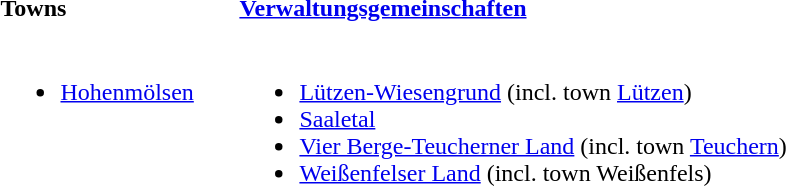<table>
<tr>
<th width=30% align=left>Towns</th>
<th width=70% align=left><a href='#'>Verwaltungsgemeinschaften</a></th>
</tr>
<tr valign=top>
<td><br><ul><li><a href='#'>Hohenmölsen</a></li></ul></td>
<td><br><ul><li><a href='#'>Lützen-Wiesengrund</a> (incl. town <a href='#'>Lützen</a>)</li><li><a href='#'>Saaletal</a></li><li><a href='#'>Vier Berge-Teucherner Land</a> (incl. town <a href='#'>Teuchern</a>)</li><li><a href='#'>Weißenfelser Land</a> (incl. town Weißenfels)</li></ul></td>
</tr>
</table>
